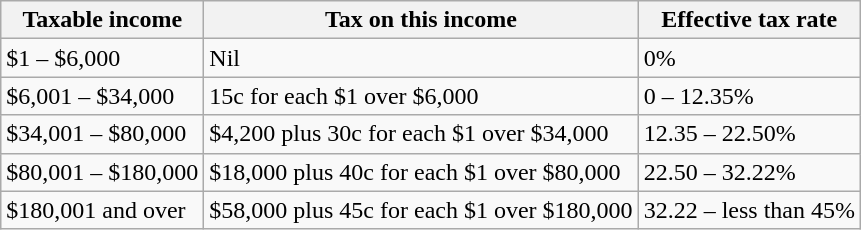<table class="wikitable">
<tr>
<th>Taxable income</th>
<th>Tax on this income</th>
<th>Effective tax rate</th>
</tr>
<tr>
<td>$1 – $6,000</td>
<td>Nil</td>
<td>0%</td>
</tr>
<tr>
<td>$6,001 – $34,000</td>
<td>15c for each $1 over $6,000</td>
<td>0 – 12.35%</td>
</tr>
<tr>
<td>$34,001 – $80,000</td>
<td>$4,200 plus 30c for each $1 over $34,000</td>
<td>12.35 – 22.50%</td>
</tr>
<tr>
<td>$80,001 – $180,000</td>
<td>$18,000 plus 40c for each $1 over $80,000</td>
<td>22.50 – 32.22%</td>
</tr>
<tr>
<td>$180,001 and over</td>
<td>$58,000 plus 45c for each $1 over $180,000</td>
<td>32.22 – less than 45%</td>
</tr>
</table>
